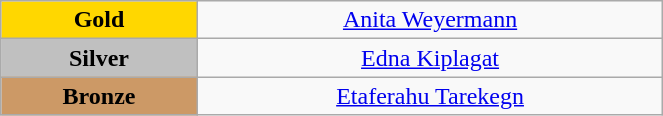<table class="wikitable" style="text-align:center; " width="35%">
<tr>
<td bgcolor="gold"><strong>Gold</strong></td>
<td><a href='#'>Anita Weyermann</a><br>  <small><em></em></small></td>
</tr>
<tr>
<td bgcolor="silver"><strong>Silver</strong></td>
<td><a href='#'>Edna Kiplagat</a><br>  <small><em></em></small></td>
</tr>
<tr>
<td bgcolor="CC9966"><strong>Bronze</strong></td>
<td><a href='#'>Etaferahu Tarekegn</a><br>  <small><em></em></small></td>
</tr>
</table>
